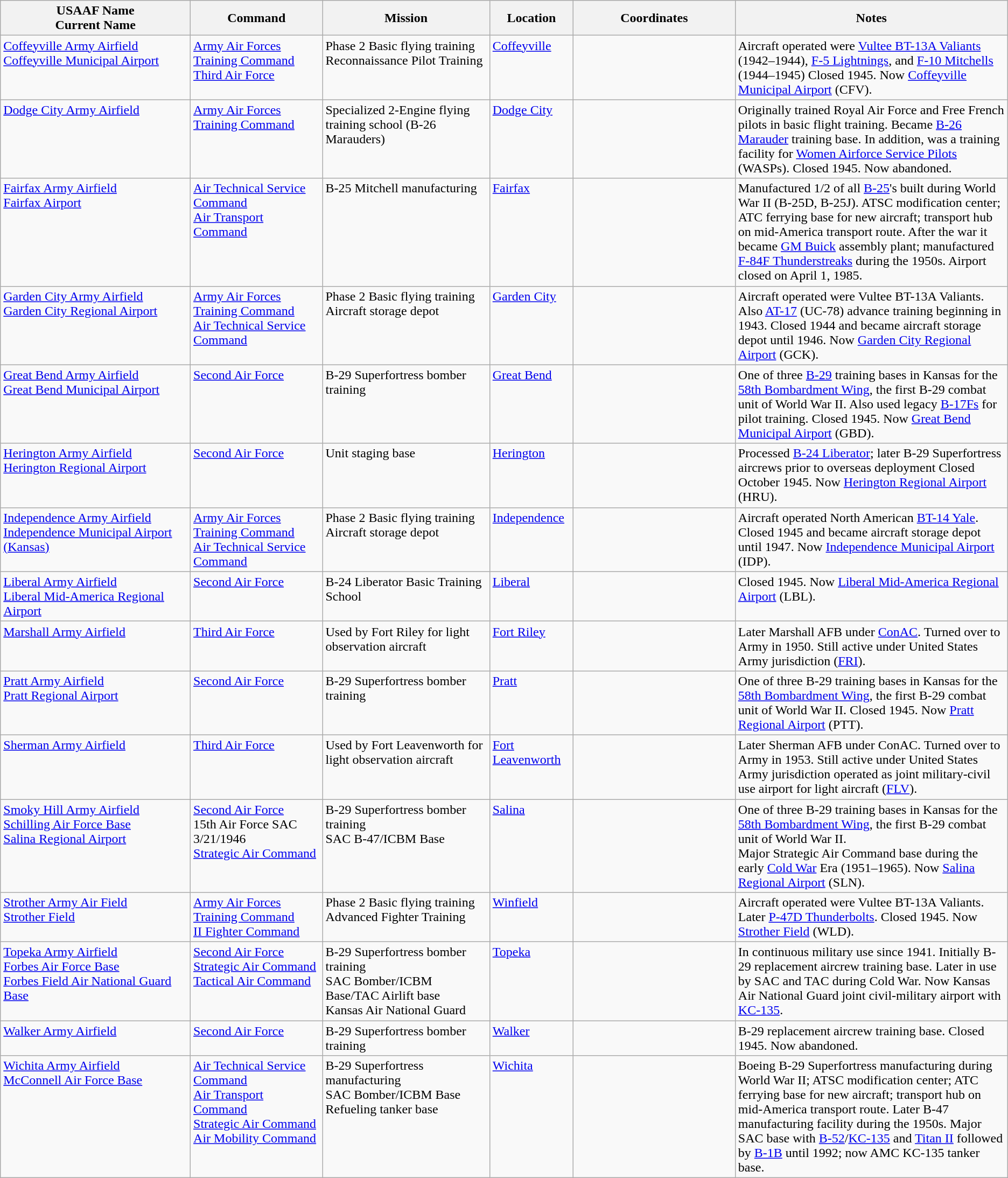<table class="wikitable">
<tr>
<th scope="col" style="width:300px;">USAAF Name<br>Current Name</th>
<th scope="col" style="width:200px;">Command</th>
<th scope="col" style="width:250px;">Mission</th>
<th scope="col" style="width:100px;">Location</th>
<th scope="col" style="width:250px;">Coordinates</th>
<th scope="col" style="width:450px;">Notes</th>
</tr>
<tr valign="top">
<td><a href='#'>Coffeyville Army Airfield</a><br><a href='#'>Coffeyville Municipal Airport</a></td>
<td><a href='#'>Army Air Forces Training Command</a><br><a href='#'>Third Air Force</a></td>
<td>Phase 2 Basic flying training<br>Reconnaissance Pilot Training</td>
<td><a href='#'>Coffeyville</a></td>
<td></td>
<td>Aircraft operated were <a href='#'>Vultee BT-13A Valiants</a> (1942–1944), <a href='#'>F-5 Lightnings</a>, and <a href='#'>F-10 Mitchells</a> (1944–1945) Closed 1945. Now <a href='#'>Coffeyville Municipal Airport</a> (CFV).</td>
</tr>
<tr valign="top">
<td><a href='#'>Dodge City Army Airfield</a></td>
<td><a href='#'>Army Air Forces Training Command</a></td>
<td>Specialized 2-Engine flying training school (B-26 Marauders)</td>
<td><a href='#'>Dodge City</a></td>
<td></td>
<td>Originally trained Royal Air Force and Free French pilots in basic flight training. Became <a href='#'>B-26 Marauder</a> training base. In addition, was a training facility for <a href='#'>Women Airforce Service Pilots</a> (WASPs). Closed 1945. Now abandoned.</td>
</tr>
<tr valign="top">
<td><a href='#'>Fairfax Army Airfield</a><br><a href='#'>Fairfax Airport</a></td>
<td><a href='#'>Air Technical Service Command</a><br><a href='#'>Air Transport Command</a></td>
<td>B-25 Mitchell manufacturing</td>
<td><a href='#'>Fairfax</a></td>
<td></td>
<td>Manufactured 1/2 of all <a href='#'>B-25</a>'s built during World War II (B-25D, B-25J). ATSC modification center; ATC ferrying base for new aircraft; transport hub on mid-America transport route. After the war it became <a href='#'>GM Buick</a> assembly plant; manufactured <a href='#'>F-84F Thunderstreaks</a> during the 1950s. Airport closed on April 1, 1985.</td>
</tr>
<tr valign="top">
<td><a href='#'>Garden City Army Airfield</a><br><a href='#'>Garden City Regional Airport</a></td>
<td><a href='#'>Army Air Forces Training Command</a><br><a href='#'>Air Technical Service Command</a></td>
<td>Phase 2 Basic flying training<br>Aircraft storage depot</td>
<td><a href='#'>Garden City</a></td>
<td></td>
<td>Aircraft operated were Vultee BT-13A Valiants.  Also <a href='#'>AT-17</a> (UC-78) advance training beginning in 1943. Closed 1944 and became aircraft storage depot until 1946. Now <a href='#'>Garden City Regional Airport</a> (GCK).</td>
</tr>
<tr valign="top">
<td><a href='#'>Great Bend Army Airfield</a><br><a href='#'>Great Bend Municipal Airport</a></td>
<td><a href='#'>Second Air Force</a></td>
<td>B-29 Superfortress bomber training</td>
<td><a href='#'>Great Bend</a></td>
<td></td>
<td>One of three <a href='#'>B-29</a> training bases in Kansas for the <a href='#'>58th Bombardment Wing</a>, the first B-29 combat unit of World War II. Also used legacy <a href='#'>B-17Fs</a> for pilot training. Closed 1945. Now <a href='#'>Great Bend Municipal Airport</a> (GBD).</td>
</tr>
<tr valign="top">
<td><a href='#'>Herington Army Airfield</a><br><a href='#'>Herington Regional Airport</a></td>
<td><a href='#'>Second Air Force</a></td>
<td>Unit staging base</td>
<td><a href='#'>Herington</a></td>
<td></td>
<td>Processed <a href='#'>B-24 Liberator</a>; later B-29 Superfortress aircrews prior to overseas deployment Closed October 1945. Now <a href='#'>Herington Regional Airport</a> (HRU).</td>
</tr>
<tr valign="top">
<td><a href='#'>Independence Army Airfield</a><br><a href='#'>Independence Municipal Airport (Kansas)</a></td>
<td><a href='#'>Army Air Forces Training Command</a><br><a href='#'>Air Technical Service Command</a></td>
<td>Phase 2 Basic flying training Aircraft storage depot</td>
<td><a href='#'>Independence</a></td>
<td></td>
<td>Aircraft operated North American <a href='#'>BT-14 Yale</a>.  Closed 1945 and became aircraft storage depot until 1947. Now <a href='#'>Independence Municipal Airport</a> (IDP).</td>
</tr>
<tr valign="top">
<td><a href='#'>Liberal Army Airfield</a><br><a href='#'>Liberal Mid-America Regional Airport</a></td>
<td><a href='#'>Second Air Force</a></td>
<td>B-24 Liberator Basic Training School</td>
<td><a href='#'>Liberal</a></td>
<td></td>
<td>Closed 1945. Now <a href='#'>Liberal Mid-America Regional Airport</a> (LBL).</td>
</tr>
<tr valign="top">
<td><a href='#'>Marshall Army Airfield</a></td>
<td><a href='#'>Third Air Force</a></td>
<td>Used by Fort Riley for light observation aircraft</td>
<td><a href='#'>Fort Riley</a></td>
<td></td>
<td>Later Marshall AFB under <a href='#'>ConAC</a>.  Turned over to Army in 1950. Still active under United States Army jurisdiction (<a href='#'>FRI</a>).</td>
</tr>
<tr valign="top">
<td><a href='#'>Pratt Army Airfield</a><br><a href='#'>Pratt Regional Airport</a></td>
<td><a href='#'>Second Air Force</a></td>
<td>B-29 Superfortress bomber training</td>
<td><a href='#'>Pratt</a></td>
<td></td>
<td>One of three B-29 training bases in Kansas for the <a href='#'>58th Bombardment Wing</a>, the first B-29 combat unit of World War II.  Closed 1945.  Now <a href='#'>Pratt Regional Airport</a> (PTT).</td>
</tr>
<tr valign="top">
<td><a href='#'>Sherman Army Airfield</a></td>
<td><a href='#'>Third Air Force</a></td>
<td>Used by Fort Leavenworth for light observation aircraft</td>
<td><a href='#'>Fort Leavenworth</a></td>
<td></td>
<td>Later Sherman AFB under ConAC. Turned over to Army in 1953. Still active under United States Army jurisdiction operated as joint military-civil use airport for light aircraft (<a href='#'>FLV</a>).</td>
</tr>
<tr valign="top">
<td><a href='#'>Smoky Hill Army Airfield</a><br><a href='#'>Schilling Air Force Base</a><br><a href='#'>Salina Regional Airport</a></td>
<td><a href='#'>Second Air Force</a><br>15th Air Force  SAC 3/21/1946 <br><a href='#'>Strategic Air Command</a></td>
<td>B-29 Superfortress bomber training<br>SAC B-47/ICBM Base</td>
<td><a href='#'>Salina</a></td>
<td></td>
<td>One of three B-29 training bases in Kansas for the <a href='#'>58th Bombardment Wing</a>, the first B-29 combat unit of World War II.  <br>Major Strategic Air Command base during the early <a href='#'>Cold War</a> Era (1951–1965). Now <a href='#'>Salina Regional Airport</a> (SLN).</td>
</tr>
<tr valign="top">
<td><a href='#'>Strother Army Air Field</a><br><a href='#'>Strother Field</a></td>
<td><a href='#'>Army Air Forces Training Command</a><br><a href='#'>II Fighter Command</a></td>
<td>Phase 2 Basic flying training<br>Advanced Fighter Training</td>
<td><a href='#'>Winfield</a></td>
<td></td>
<td>Aircraft operated were Vultee BT-13A Valiants.  Later <a href='#'>P-47D Thunderbolts</a>. Closed 1945. Now <a href='#'>Strother Field</a> (WLD).</td>
</tr>
<tr valign="top">
<td><a href='#'>Topeka Army Airfield</a><br><a href='#'>Forbes Air Force Base</a><br><a href='#'>Forbes Field Air National Guard Base</a></td>
<td><a href='#'>Second Air Force</a><br><a href='#'>Strategic Air Command</a><br><a href='#'>Tactical Air Command</a></td>
<td>B-29 Superfortress bomber training<br>SAC Bomber/ICBM Base/TAC Airlift base<br>Kansas Air National Guard</td>
<td><a href='#'>Topeka</a></td>
<td></td>
<td>In continuous military use since 1941. Initially B-29 replacement aircrew training base. Later in use by SAC and TAC during Cold War. Now Kansas Air National Guard joint civil-military airport with <a href='#'>KC-135</a>.</td>
</tr>
<tr valign="top">
<td><a href='#'>Walker Army Airfield</a></td>
<td><a href='#'>Second Air Force</a></td>
<td>B-29 Superfortress bomber training</td>
<td><a href='#'>Walker</a></td>
<td></td>
<td>B-29 replacement aircrew training base.  Closed 1945. Now abandoned.</td>
</tr>
<tr valign="top">
<td><a href='#'>Wichita Army Airfield</a><br><a href='#'>McConnell Air Force Base</a></td>
<td><a href='#'>Air Technical Service Command</a><br><a href='#'>Air Transport Command</a><br><a href='#'>Strategic Air Command</a><br><a href='#'>Air Mobility Command</a></td>
<td>B-29 Superfortress manufacturing<br>SAC Bomber/ICBM Base<br>Refueling tanker base</td>
<td><a href='#'>Wichita</a></td>
<td></td>
<td>Boeing B-29 Superfortress manufacturing during World War II; ATSC modification center; ATC ferrying base for new aircraft; transport hub on mid-America transport route. Later B-47 manufacturing facility during the 1950s. Major SAC base with <a href='#'>B-52</a>/<a href='#'>KC-135</a> and <a href='#'>Titan II</a> followed by <a href='#'>B-1B</a> until 1992; now AMC KC-135 tanker base.</td>
</tr>
</table>
